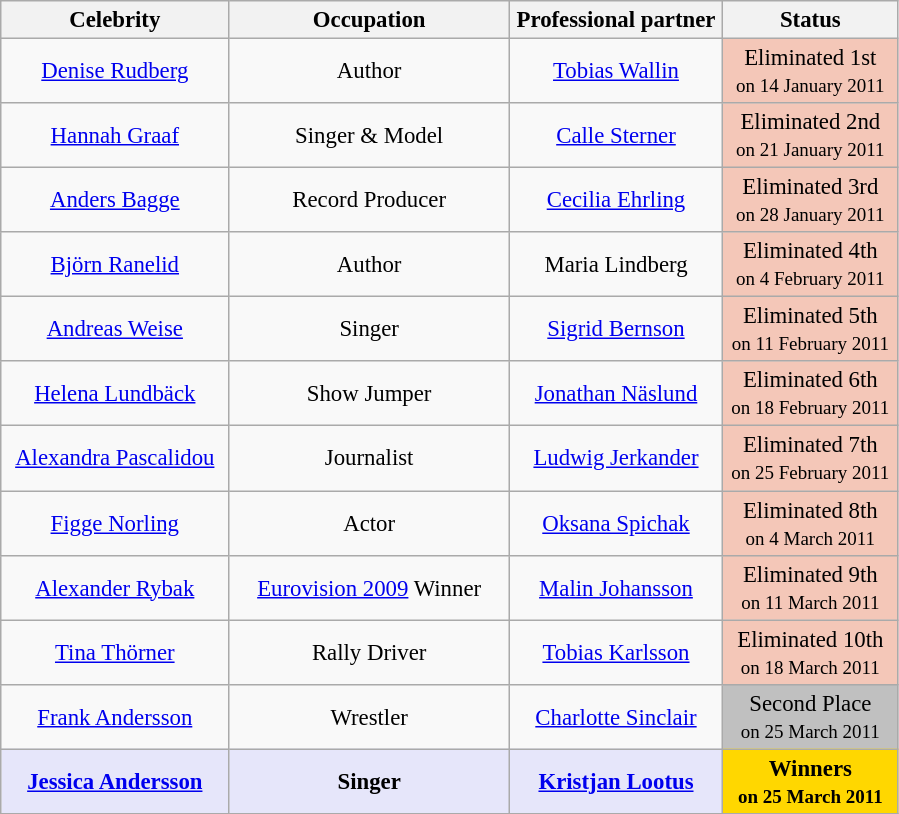<table class="wikitable" align=center border="2" cellpadding="3" cellspacing="0" style="text-align:center; font-size:95%">
<tr>
<th width="145">Celebrity</th>
<th width="180">Occupation</th>
<th width="135">Professional partner</th>
<th width="110">Status</th>
</tr>
<tr>
<td><a href='#'>Denise Rudberg</a></td>
<td>Author</td>
<td><a href='#'>Tobias Wallin</a></td>
<td bgcolor="#F4C7B8">Eliminated 1st<br><small>on 14 January 2011</small></td>
</tr>
<tr>
<td><a href='#'>Hannah Graaf</a></td>
<td>Singer & Model</td>
<td><a href='#'>Calle Sterner</a></td>
<td bgcolor="#F4C7B8">Eliminated 2nd<br><small>on 21 January 2011</small></td>
</tr>
<tr>
<td><a href='#'>Anders Bagge</a></td>
<td>Record Producer</td>
<td><a href='#'>Cecilia Ehrling</a></td>
<td bgcolor="#F4C7B8">Eliminated 3rd<br><small>on 28 January 2011</small></td>
</tr>
<tr>
<td><a href='#'>Björn Ranelid</a></td>
<td>Author</td>
<td>Maria Lindberg</td>
<td bgcolor="#F4C7B8">Eliminated 4th<br><small>on 4 February 2011</small></td>
</tr>
<tr>
<td><a href='#'>Andreas Weise</a></td>
<td>Singer</td>
<td><a href='#'>Sigrid Bernson</a></td>
<td bgcolor="#F4C7B8">Eliminated 5th<br><small>on 11 February 2011</small></td>
</tr>
<tr>
<td><a href='#'>Helena Lundbäck</a></td>
<td>Show Jumper</td>
<td><a href='#'>Jonathan Näslund</a></td>
<td bgcolor="#F4C7B8">Eliminated 6th<br><small>on 18 February 2011</small></td>
</tr>
<tr>
<td><a href='#'>Alexandra Pascalidou</a></td>
<td>Journalist</td>
<td><a href='#'>Ludwig Jerkander</a></td>
<td bgcolor="#F4C7B8">Eliminated 7th<br><small>on 25 February 2011</small></td>
</tr>
<tr>
<td><a href='#'>Figge Norling</a></td>
<td>Actor</td>
<td><a href='#'>Oksana Spichak</a></td>
<td bgcolor="#F4C7B8">Eliminated 8th<br><small>on 4 March 2011</small></td>
</tr>
<tr>
<td><a href='#'>Alexander Rybak</a></td>
<td><a href='#'>Eurovision 2009</a> Winner</td>
<td><a href='#'>Malin Johansson</a></td>
<td bgcolor="#F4C7B8">Eliminated 9th<br><small>on 11 March 2011</small></td>
</tr>
<tr>
<td><a href='#'>Tina Thörner</a></td>
<td>Rally Driver</td>
<td><a href='#'>Tobias Karlsson</a></td>
<td bgcolor="#F4C7B8">Eliminated 10th<br><small>on 18 March 2011</small></td>
</tr>
<tr>
<td><a href='#'>Frank Andersson</a></td>
<td>Wrestler</td>
<td><a href='#'>Charlotte Sinclair</a></td>
<td bgcolor="silver">Second Place<br><small>on 25 March 2011</small></td>
</tr>
<tr>
<td bgcolor="lavender"><strong><a href='#'>Jessica Andersson</a></strong></td>
<td bgcolor="lavender"><strong>Singer</strong></td>
<td bgcolor="lavender"><strong><a href='#'>Kristjan Lootus</a></strong></td>
<td bgcolor="gold"><strong>Winners<br><small>on 25 March 2011</small></strong></td>
</tr>
<tr>
</tr>
</table>
